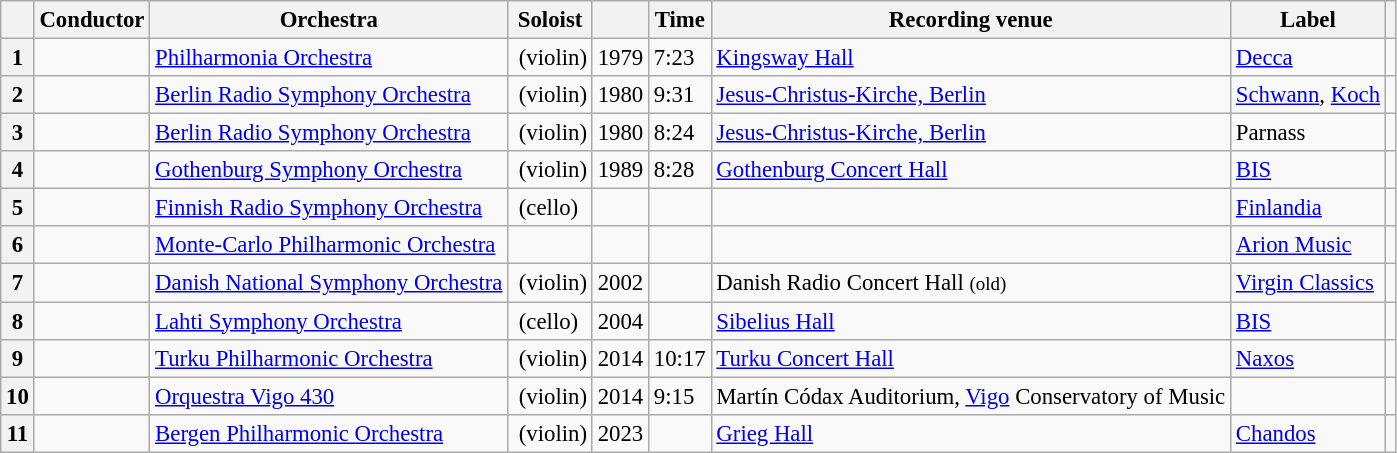<table class="wikitable sortable" style="margin-right:0; font-size:95%">
<tr>
<th scope="col"></th>
<th scope="col">Conductor</th>
<th scope="col">Orchestra</th>
<th scope="col">Soloist</th>
<th scope="col"></th>
<th scope="col">Time</th>
<th scope="col">Recording venue</th>
<th scope="col">Label</th>
<th scope="col"class="unsortable"></th>
</tr>
<tr>
<th scope="row">1</th>
<td></td>
<td><a href='#'>Philharmonia Orchestra</a></td>
<td> (violin)</td>
<td>1979</td>
<td>7:23</td>
<td><a href='#'>Kingsway Hall</a></td>
<td><a href='#'>Decca</a></td>
<td></td>
</tr>
<tr>
<th scope="row">2</th>
<td></td>
<td><a href='#'>Berlin Radio Symphony Orchestra</a></td>
<td> (violin)</td>
<td>1980</td>
<td>9:31</td>
<td><a href='#'>Jesus-Christus-Kirche, Berlin</a></td>
<td><a href='#'>Schwann</a>, <a href='#'>Koch</a></td>
<td></td>
</tr>
<tr>
<th scope="row">3</th>
<td></td>
<td><a href='#'>Berlin Radio Symphony Orchestra</a></td>
<td> (violin)</td>
<td>1980</td>
<td>8:24</td>
<td><a href='#'>Jesus-Christus-Kirche, Berlin</a></td>
<td>Parnass</td>
<td></td>
</tr>
<tr>
<th scope="row">4</th>
<td></td>
<td><a href='#'>Gothenburg Symphony Orchestra</a></td>
<td> (violin)</td>
<td>1989</td>
<td>8:28</td>
<td><a href='#'>Gothenburg Concert Hall</a></td>
<td><a href='#'>BIS</a></td>
<td></td>
</tr>
<tr>
<th scope="row">5</th>
<td></td>
<td><a href='#'>Finnish Radio Symphony Orchestra</a></td>
<td> (cello)</td>
<td></td>
<td></td>
<td></td>
<td><a href='#'>Finlandia</a></td>
<td></td>
</tr>
<tr>
<th scope="row">6</th>
<td></td>
<td><a href='#'>Monte-Carlo Philharmonic Orchestra</a></td>
<td></td>
<td></td>
<td></td>
<td></td>
<td><a href='#'>Arion Music</a></td>
<td></td>
</tr>
<tr>
<th scope="row">7</th>
<td></td>
<td><a href='#'>Danish National Symphony Orchestra</a></td>
<td> (violin)</td>
<td>2002</td>
<td></td>
<td>Danish Radio Concert Hall <small>(old)</small></td>
<td><a href='#'>Virgin Classics</a></td>
<td></td>
</tr>
<tr>
<th scope="row">8</th>
<td></td>
<td><a href='#'>Lahti Symphony Orchestra</a></td>
<td> (cello)</td>
<td>2004</td>
<td></td>
<td><a href='#'>Sibelius Hall</a></td>
<td><a href='#'>BIS</a></td>
<td></td>
</tr>
<tr>
<th scope="row">9</th>
<td></td>
<td><a href='#'>Turku Philharmonic Orchestra</a></td>
<td> (violin)</td>
<td>2014</td>
<td>10:17</td>
<td><a href='#'>Turku Concert Hall</a></td>
<td><a href='#'>Naxos</a></td>
<td></td>
</tr>
<tr>
<th scope="row">10</th>
<td></td>
<td><a href='#'>Orquestra Vigo 430</a></td>
<td> (violin)</td>
<td>2014</td>
<td>9:15</td>
<td>Martín Códax Auditorium, <a href='#'>Vigo</a> Conservatory of Music</td>
<td></td>
<td></td>
</tr>
<tr>
<th scope="row">11</th>
<td></td>
<td><a href='#'>Bergen Philharmonic Orchestra</a></td>
<td> (violin)</td>
<td>2023</td>
<td></td>
<td><a href='#'>Grieg Hall</a></td>
<td><a href='#'>Chandos</a></td>
<td></td>
</tr>
</table>
